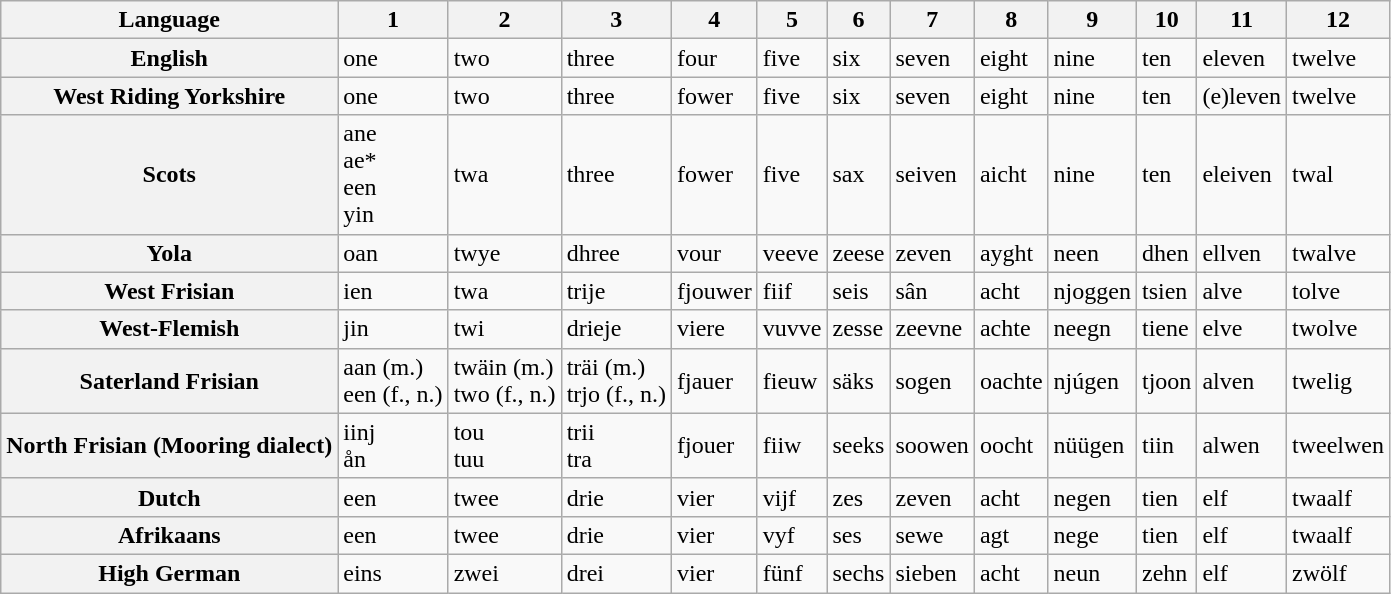<table class="wikitable">
<tr>
<th>Language</th>
<th>1</th>
<th>2</th>
<th>3</th>
<th>4</th>
<th>5</th>
<th>6</th>
<th>7</th>
<th>8</th>
<th>9</th>
<th>10</th>
<th>11</th>
<th>12</th>
</tr>
<tr>
<th>English</th>
<td>one</td>
<td>two</td>
<td>three</td>
<td>four</td>
<td>five</td>
<td>six</td>
<td>seven</td>
<td>eight</td>
<td>nine</td>
<td>ten</td>
<td>eleven</td>
<td>twelve</td>
</tr>
<tr>
<th>West Riding Yorkshire</th>
<td>one</td>
<td>two</td>
<td>three</td>
<td>fower</td>
<td>five</td>
<td>six</td>
<td>seven</td>
<td>eight</td>
<td>nine</td>
<td>ten</td>
<td>(e)leven</td>
<td>twelve</td>
</tr>
<tr>
<th>Scots</th>
<td>ane<br>ae*<br>een<br>yin</td>
<td>twa</td>
<td>three</td>
<td>fower</td>
<td>five</td>
<td>sax</td>
<td>seiven</td>
<td>aicht</td>
<td>nine</td>
<td>ten</td>
<td>eleiven</td>
<td>twal</td>
</tr>
<tr>
<th>Yola</th>
<td>oan</td>
<td>twye</td>
<td>dhree</td>
<td>vour</td>
<td>veeve</td>
<td>zeese</td>
<td>zeven</td>
<td>ayght</td>
<td>neen</td>
<td>dhen</td>
<td>ellven</td>
<td>twalve</td>
</tr>
<tr>
<th>West Frisian</th>
<td>ien</td>
<td>twa</td>
<td>trije</td>
<td>fjouwer</td>
<td>fiif</td>
<td>seis</td>
<td>sân</td>
<td>acht</td>
<td>njoggen</td>
<td>tsien</td>
<td>alve</td>
<td>tolve</td>
</tr>
<tr>
<th>West-Flemish</th>
<td>jin</td>
<td>twi</td>
<td>drieje</td>
<td>viere</td>
<td>vuvve</td>
<td>zesse</td>
<td>zeevne</td>
<td>achte</td>
<td>neegn</td>
<td>tiene</td>
<td>elve</td>
<td>twolve</td>
</tr>
<tr>
<th>Saterland Frisian</th>
<td>aan (m.)<br>een (f., n.)</td>
<td>twäin (m.)<br>two (f., n.)</td>
<td>träi (m.)<br>trjo (f., n.)</td>
<td>fjauer</td>
<td>fieuw</td>
<td>säks</td>
<td>sogen</td>
<td>oachte</td>
<td>njúgen</td>
<td>tjoon</td>
<td>alven</td>
<td>twelig</td>
</tr>
<tr>
<th>North Frisian (Mooring dialect)</th>
<td>iinj<br>ån</td>
<td>tou<br>tuu</td>
<td>trii<br>tra</td>
<td>fjouer</td>
<td>fiiw</td>
<td>seeks</td>
<td>soowen</td>
<td>oocht</td>
<td>nüügen</td>
<td>tiin</td>
<td>alwen</td>
<td>tweelwen</td>
</tr>
<tr>
<th>Dutch</th>
<td>een</td>
<td>twee</td>
<td>drie</td>
<td>vier</td>
<td>vijf</td>
<td>zes</td>
<td>zeven</td>
<td>acht</td>
<td>negen</td>
<td>tien</td>
<td>elf</td>
<td>twaalf</td>
</tr>
<tr>
<th>Afrikaans</th>
<td>een</td>
<td>twee</td>
<td>drie</td>
<td>vier</td>
<td>vyf</td>
<td>ses</td>
<td>sewe</td>
<td>agt</td>
<td>nege</td>
<td>tien</td>
<td>elf</td>
<td>twaalf</td>
</tr>
<tr>
<th>High German</th>
<td>eins</td>
<td>zwei</td>
<td>drei</td>
<td>vier</td>
<td>fünf</td>
<td>sechs</td>
<td>sieben</td>
<td>acht</td>
<td>neun</td>
<td>zehn</td>
<td>elf</td>
<td>zwölf</td>
</tr>
</table>
